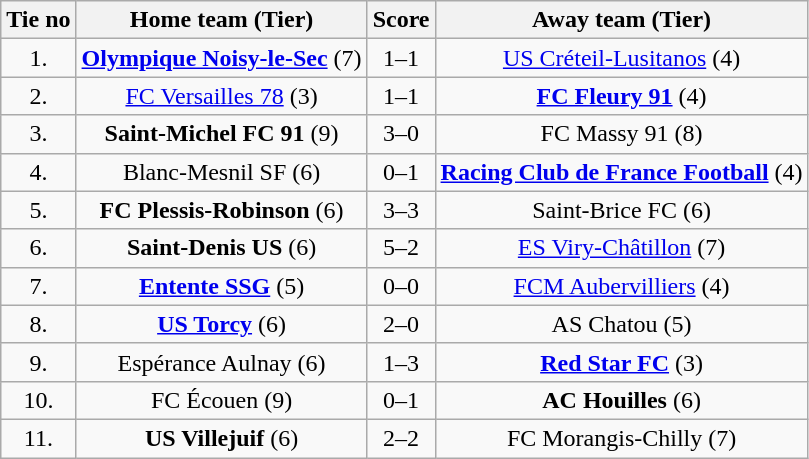<table class="wikitable" style="text-align: center">
<tr>
<th>Tie no</th>
<th>Home team (Tier)</th>
<th>Score</th>
<th>Away team (Tier)</th>
</tr>
<tr>
<td>1.</td>
<td><strong><a href='#'>Olympique Noisy-le-Sec</a></strong> (7)</td>
<td>1–1 </td>
<td><a href='#'>US Créteil-Lusitanos</a> (4)</td>
</tr>
<tr>
<td>2.</td>
<td><a href='#'>FC Versailles 78</a> (3)</td>
<td>1–1 </td>
<td><strong><a href='#'>FC Fleury 91</a></strong> (4)</td>
</tr>
<tr>
<td>3.</td>
<td><strong>Saint-Michel FC 91</strong> (9)</td>
<td>3–0</td>
<td>FC Massy 91 (8)</td>
</tr>
<tr>
<td>4.</td>
<td>Blanc-Mesnil SF (6)</td>
<td>0–1</td>
<td><strong><a href='#'>Racing Club de France Football</a></strong> (4)</td>
</tr>
<tr>
<td>5.</td>
<td><strong>FC Plessis-Robinson</strong> (6)</td>
<td>3–3 </td>
<td>Saint-Brice FC (6)</td>
</tr>
<tr>
<td>6.</td>
<td><strong>Saint-Denis US</strong> (6)</td>
<td>5–2</td>
<td><a href='#'>ES Viry-Châtillon</a> (7)</td>
</tr>
<tr>
<td>7.</td>
<td><strong><a href='#'>Entente SSG</a></strong> (5)</td>
<td>0–0 </td>
<td><a href='#'>FCM Aubervilliers</a> (4)</td>
</tr>
<tr>
<td>8.</td>
<td><strong><a href='#'>US Torcy</a></strong> (6)</td>
<td>2–0</td>
<td>AS Chatou (5)</td>
</tr>
<tr>
<td>9.</td>
<td>Espérance Aulnay (6)</td>
<td>1–3</td>
<td><strong><a href='#'>Red Star FC</a></strong> (3)</td>
</tr>
<tr>
<td>10.</td>
<td>FC Écouen (9)</td>
<td>0–1</td>
<td><strong>AC Houilles</strong> (6)</td>
</tr>
<tr>
<td>11.</td>
<td><strong>US Villejuif</strong> (6)</td>
<td>2–2 </td>
<td>FC Morangis-Chilly (7)</td>
</tr>
</table>
